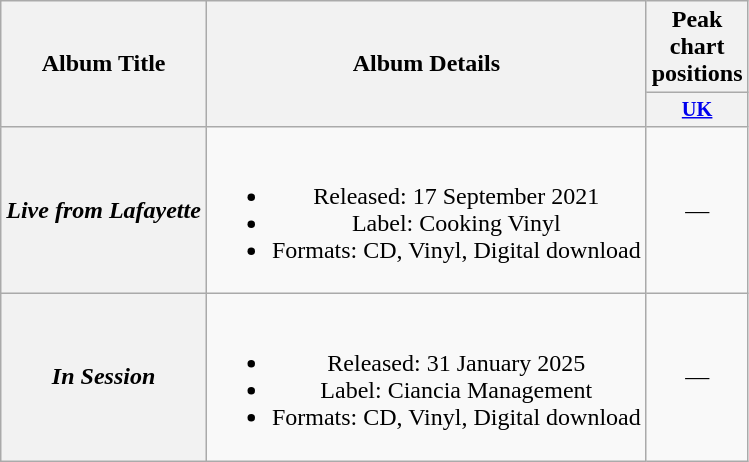<table class="wikitable plainrowheaders" style="text-align:center;">
<tr>
<th scope="col" rowspan="2">Album Title</th>
<th scope="col" rowspan="2">Album Details</th>
<th scope="col">Peak chart positions</th>
</tr>
<tr>
<th scope="col" style="width:4em;font-size:85%"><a href='#'>UK</a><br></th>
</tr>
<tr>
<th scope="row"><em>Live from Lafayette</em></th>
<td><br><ul><li>Released: 17 September 2021</li><li>Label: Cooking Vinyl</li><li>Formats: CD, Vinyl, Digital download</li></ul></td>
<td>—</td>
</tr>
<tr>
<th scope="row"><em>In Session</em></th>
<td><br><ul><li>Released: 31 January 2025</li><li>Label: Ciancia Management</li><li>Formats: CD, Vinyl, Digital download</li></ul></td>
<td>—</td>
</tr>
</table>
